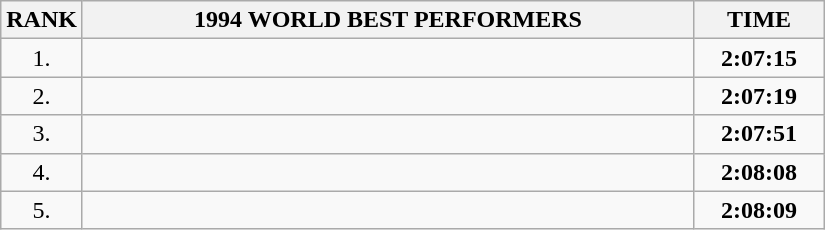<table class=wikitable>
<tr>
<th>RANK</th>
<th align="center" style="width: 25em">1994 WORLD BEST PERFORMERS</th>
<th align="center" style="width: 5em">TIME</th>
</tr>
<tr>
<td align="center">1.</td>
<td></td>
<td align="center"><strong>2:07:15</strong></td>
</tr>
<tr>
<td align="center">2.</td>
<td></td>
<td align="center"><strong>2:07:19</strong></td>
</tr>
<tr>
<td align="center">3.</td>
<td></td>
<td align="center"><strong>2:07:51</strong></td>
</tr>
<tr>
<td align="center">4.</td>
<td></td>
<td align="center"><strong>2:08:08</strong></td>
</tr>
<tr>
<td align="center">5.</td>
<td></td>
<td align="center"><strong>2:08:09</strong></td>
</tr>
</table>
